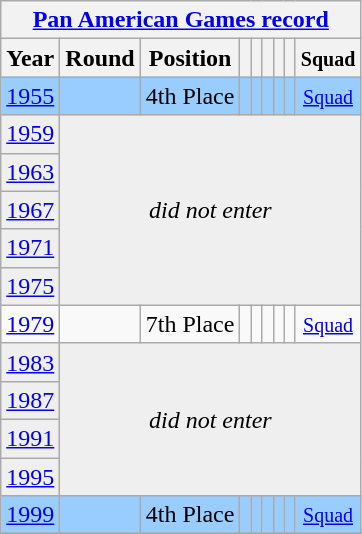<table class="wikitable" style="text-align: center;">
<tr>
<th colspan=9><a href='#'>Pan American Games record</a></th>
</tr>
<tr>
<th>Year</th>
<th>Round</th>
<th>Position</th>
<th></th>
<th></th>
<th></th>
<th></th>
<th></th>
<th><small>Squad</small></th>
</tr>
<tr bgcolor=#9acdff>
<td> <a href='#'>1955</a></td>
<td></td>
<td>4th Place</td>
<td></td>
<td></td>
<td></td>
<td></td>
<td></td>
<td><small><a href='#'>Squad</a></small></td>
</tr>
<tr bgcolor="efefef">
<td> <a href='#'>1959</a></td>
<td colspan=8 rowspan=5 align=center><em>did not enter</em></td>
</tr>
<tr bgcolor="efefef">
<td> <a href='#'>1963</a></td>
</tr>
<tr bgcolor="efefef">
<td> <a href='#'>1967</a></td>
</tr>
<tr bgcolor="efefef">
<td> <a href='#'>1971</a></td>
</tr>
<tr bgcolor="efefef">
<td> <a href='#'>1975</a></td>
</tr>
<tr>
<td> <a href='#'>1979</a></td>
<td></td>
<td>7th Place</td>
<td></td>
<td></td>
<td></td>
<td></td>
<td></td>
<td><small><a href='#'>Squad</a></small></td>
</tr>
<tr bgcolor="efefef">
<td> <a href='#'>1983</a></td>
<td colspan=8 rowspan=4 align=center><em>did not enter</em></td>
</tr>
<tr bgcolor="efefef">
<td> <a href='#'>1987</a></td>
</tr>
<tr bgcolor="efefef">
<td> <a href='#'>1991</a></td>
</tr>
<tr bgcolor="efefef">
<td> <a href='#'>1995</a></td>
</tr>
<tr bgcolor=#9acdff>
<td> <a href='#'>1999</a></td>
<td></td>
<td>4th Place</td>
<td></td>
<td></td>
<td></td>
<td></td>
<td></td>
<td><small><a href='#'>Squad</a></small></td>
</tr>
<tr>
</tr>
</table>
